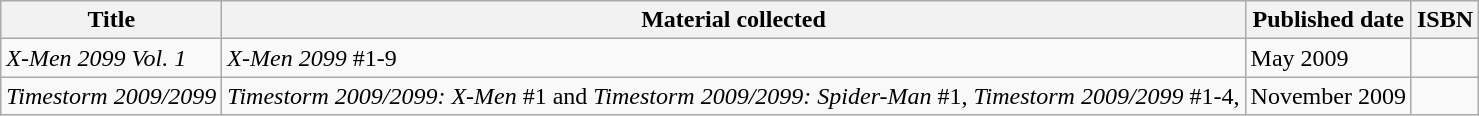<table class="wikitable">
<tr>
<th>Title</th>
<th>Material collected</th>
<th>Published date</th>
<th>ISBN</th>
</tr>
<tr>
<td><em>X-Men 2099 Vol. 1</em></td>
<td><em>X-Men 2099</em> #1-9</td>
<td>May 2009</td>
<td></td>
</tr>
<tr>
<td><em>Timestorm 2009/2099</em></td>
<td><em>Timestorm 2009/2099: X-Men</em> #1 and <em>Timestorm 2009/2099: Spider-Man</em> #1, <em>Timestorm 2009/2099</em> #1-4,</td>
<td>November 2009</td>
<td></td>
</tr>
</table>
